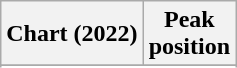<table class="wikitable sortable plainrowheaders" style="text-align:center">
<tr>
<th scope="col">Chart (2022)</th>
<th scope="col">Peak<br>position</th>
</tr>
<tr>
</tr>
<tr>
</tr>
<tr>
</tr>
</table>
